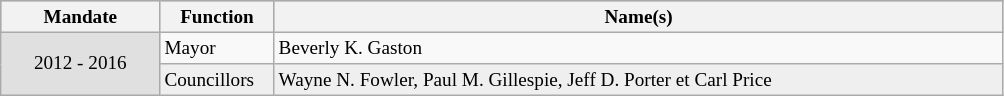<table class="wikitable centre">
<tr style="font-size: 80%; text-align: left; background-color:silver">
<th style="color: Black; text-align: center" width="100px">Mandate</th>
<th style="color: Black" width="70px">Function</th>
<th style="color: Black" width="480px">Name(s)</th>
</tr>
<tr style="font-size: 80%; text-align: left;">
<td rowspan="2" style="text-align: center; background-color:#E0E0E0; color:Black;">2012 - 2016</td>
<td>Mayor</td>
<td>Beverly K. Gaston</td>
</tr>
<tr style="font-size: 80%; text-align: left; background-color:#EFEFEF">
<td>Councillors</td>
<td>Wayne N. Fowler, Paul M. Gillespie, Jeff D. Porter et Carl Price</td>
</tr>
</table>
